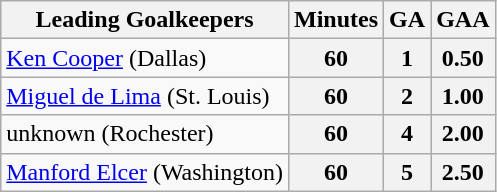<table class="wikitable">
<tr>
<th>Leading Goalkeepers</th>
<th>Minutes</th>
<th>GA</th>
<th>GAA</th>
</tr>
<tr>
<td><a href='#'>Ken Cooper</a> (Dallas)</td>
<th>60</th>
<th>1</th>
<th>0.50</th>
</tr>
<tr>
<td><a href='#'>Miguel de Lima</a> (St. Louis)</td>
<th>60</th>
<th>2</th>
<th>1.00</th>
</tr>
<tr>
<td>unknown (Rochester)</td>
<th>60</th>
<th>4</th>
<th>2.00</th>
</tr>
<tr>
<td><a href='#'>Manford Elcer</a> (Washington)</td>
<th>60</th>
<th>5</th>
<th>2.50</th>
</tr>
</table>
